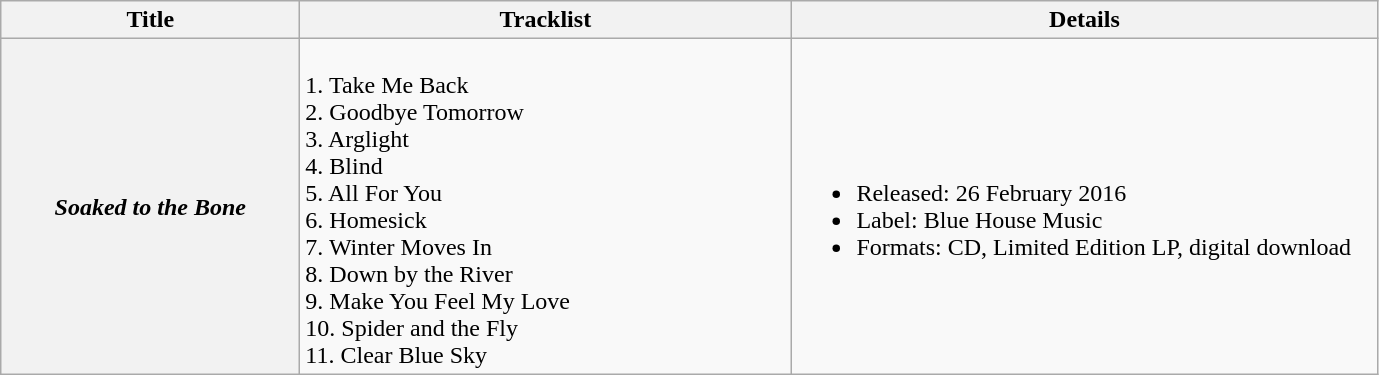<table class="wikitable plainrowheaders" style="text-align:left;">
<tr>
<th scope="col" style="width:12em;">Title</th>
<th scope="col" style="width:20em;">Tracklist</th>
<th scope="col" style="width:24em;">Details</th>
</tr>
<tr>
<th scope="row"><em>Soaked to the Bone</em></th>
<td><br>1. Take Me Back<br>
2. Goodbye Tomorrow<br>
3. Arglight<br>
4. Blind<br>
5. All For You<br>
6. Homesick<br>
7. Winter Moves In<br>
8. Down by the River<br>
9. Make You Feel My Love<br>
10. Spider and the Fly<br>
11. Clear Blue Sky</td>
<td><br><ul><li>Released: 26 February 2016</li><li>Label: Blue House Music</li><li>Formats: CD, Limited Edition LP, digital download</li></ul></td>
</tr>
</table>
